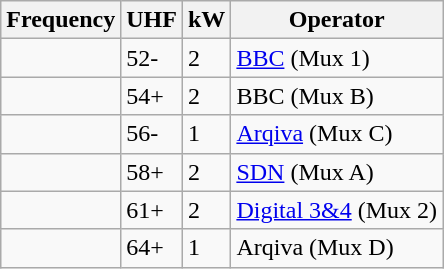<table class="wikitable sortable">
<tr>
<th>Frequency</th>
<th>UHF</th>
<th>kW</th>
<th>Operator</th>
</tr>
<tr>
<td></td>
<td>52-</td>
<td>2</td>
<td><a href='#'>BBC</a> (Mux 1)</td>
</tr>
<tr>
<td></td>
<td>54+</td>
<td>2</td>
<td>BBC (Mux B)</td>
</tr>
<tr>
<td></td>
<td>56-</td>
<td>1</td>
<td><a href='#'>Arqiva</a> (Mux C)</td>
</tr>
<tr>
<td></td>
<td>58+</td>
<td>2</td>
<td><a href='#'>SDN</a> (Mux A)</td>
</tr>
<tr>
<td></td>
<td>61+</td>
<td>2</td>
<td><a href='#'>Digital 3&4</a> (Mux 2)</td>
</tr>
<tr>
<td></td>
<td>64+</td>
<td>1</td>
<td>Arqiva (Mux D)</td>
</tr>
</table>
